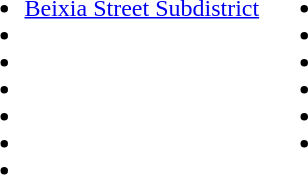<table>
<tr>
<td valign="top"><br><ul><li><a href='#'>Beixia Street Subdistrict</a></li><li></li><li></li><li></li><li></li><li></li><li></li></ul></td>
<td valign="top"><br><ul><li></li><li></li><li></li><li></li><li></li><li></li></ul></td>
</tr>
</table>
